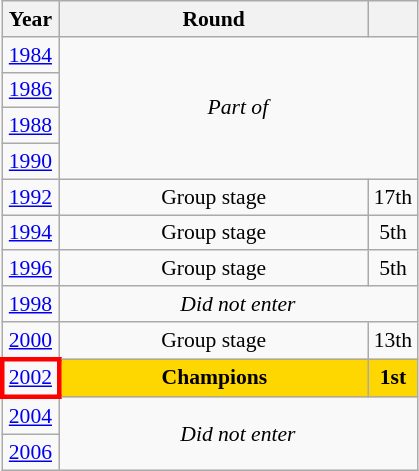<table class="wikitable" style="text-align: center; font-size:90%">
<tr>
<th>Year</th>
<th style="width:200px">Round</th>
<th></th>
</tr>
<tr>
<td><a href='#'>1984</a></td>
<td colspan="2" rowspan="4"><em>Part of </em></td>
</tr>
<tr>
<td><a href='#'>1986</a></td>
</tr>
<tr>
<td><a href='#'>1988</a></td>
</tr>
<tr>
<td><a href='#'>1990</a></td>
</tr>
<tr>
<td><a href='#'>1992</a></td>
<td>Group stage</td>
<td>17th</td>
</tr>
<tr>
<td><a href='#'>1994</a></td>
<td>Group stage</td>
<td>5th</td>
</tr>
<tr>
<td><a href='#'>1996</a></td>
<td>Group stage</td>
<td>5th</td>
</tr>
<tr>
<td><a href='#'>1998</a></td>
<td colspan="2"><em>Did not enter</em></td>
</tr>
<tr>
<td><a href='#'>2000</a></td>
<td>Group stage</td>
<td>13th</td>
</tr>
<tr>
<td style="border: 3px solid red"><a href='#'>2002</a></td>
<td bgcolor=Gold><strong>Champions</strong></td>
<td bgcolor=Gold><strong>1st</strong></td>
</tr>
<tr>
<td><a href='#'>2004</a></td>
<td colspan="2" rowspan="2"><em>Did not enter</em></td>
</tr>
<tr>
<td><a href='#'>2006</a></td>
</tr>
</table>
